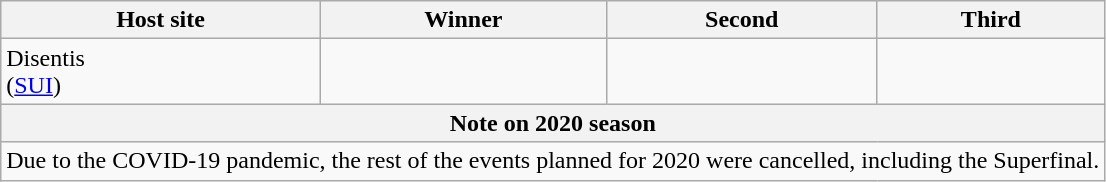<table class="wikitable">
<tr>
<th>Host site</th>
<th>Winner</th>
<th>Second</th>
<th>Third</th>
</tr>
<tr>
<td>Disentis <br> (<a href='#'>SUI</a>)</td>
<td> <br> </td>
<td> <br> </td>
<td> <br> </td>
</tr>
<tr>
<th Colspan=4>Note on 2020 season</th>
</tr>
<tr>
<td colspan=4>Due to the COVID-19 pandemic, the rest of the events planned for 2020 were cancelled, including the Superfinal.</td>
</tr>
</table>
